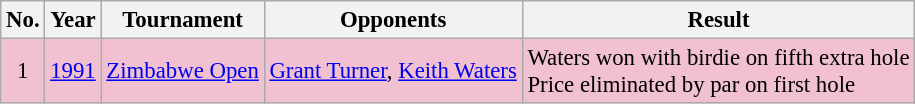<table class="wikitable" style="font-size:95%;">
<tr>
<th>No.</th>
<th>Year</th>
<th>Tournament</th>
<th>Opponents</th>
<th>Result</th>
</tr>
<tr style="background:#F2C1D1;">
<td align=center>1</td>
<td><a href='#'>1991</a></td>
<td><a href='#'>Zimbabwe Open</a></td>
<td> <a href='#'>Grant Turner</a>,  <a href='#'>Keith Waters</a></td>
<td>Waters won with birdie on fifth extra hole<br>Price eliminated by par on first hole</td>
</tr>
</table>
